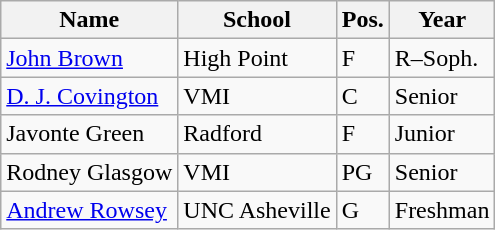<table class="wikitable">
<tr>
<th>Name</th>
<th>School</th>
<th>Pos.</th>
<th>Year</th>
</tr>
<tr>
<td><a href='#'>John Brown</a></td>
<td>High Point</td>
<td>F</td>
<td>R–Soph.</td>
</tr>
<tr>
<td><a href='#'>D. J. Covington</a></td>
<td>VMI</td>
<td>C</td>
<td>Senior</td>
</tr>
<tr>
<td>Javonte Green</td>
<td>Radford</td>
<td>F</td>
<td>Junior</td>
</tr>
<tr>
<td>Rodney Glasgow</td>
<td>VMI</td>
<td>PG</td>
<td>Senior</td>
</tr>
<tr>
<td><a href='#'>Andrew Rowsey</a></td>
<td>UNC Asheville</td>
<td>G</td>
<td>Freshman</td>
</tr>
</table>
